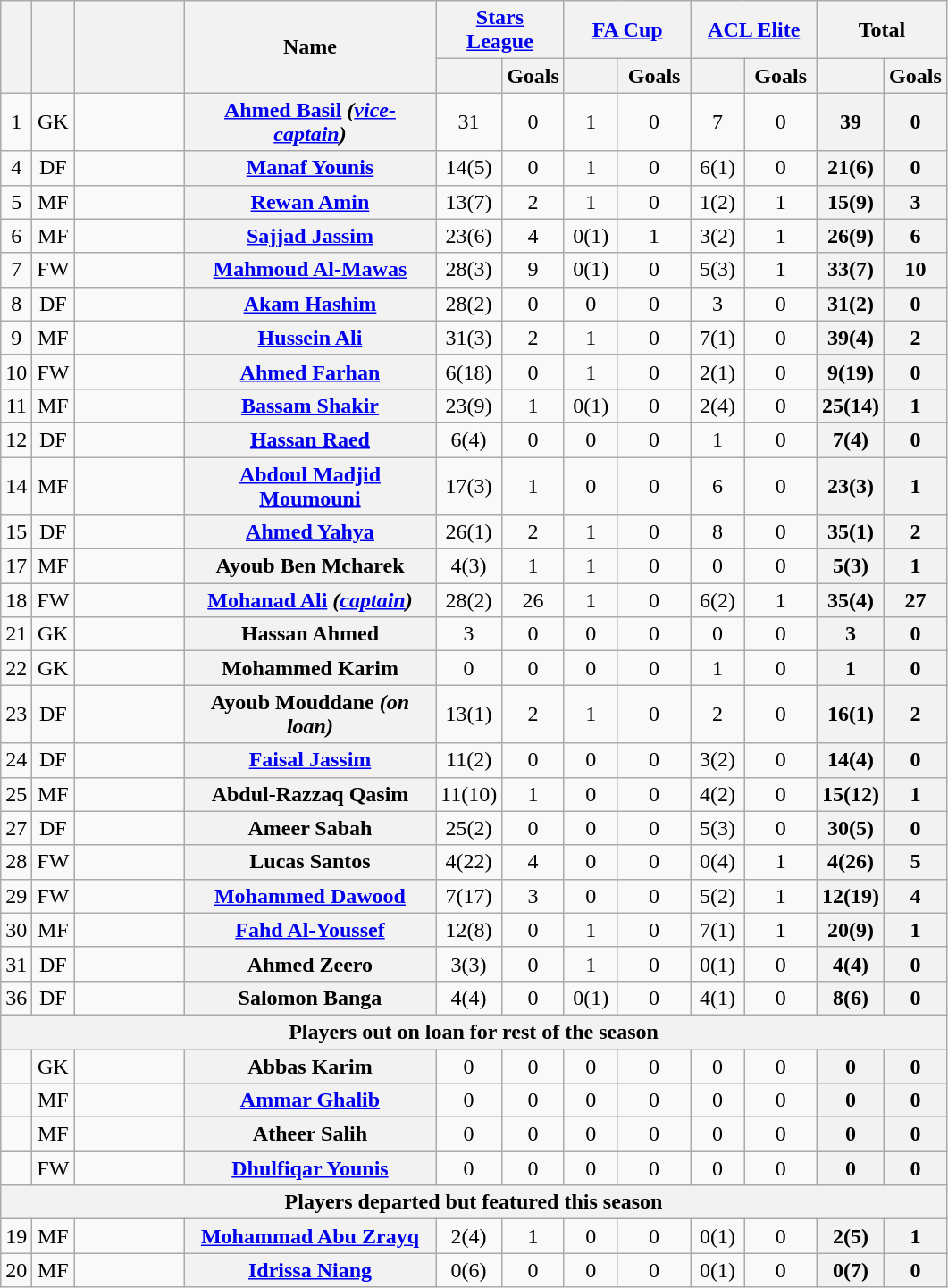<table class="wikitable sortable plainrowheaders" style="text-align:center">
<tr>
<th rowspan="2"></th>
<th rowspan="2"></th>
<th rowspan="2" style="width:75px;"></th>
<th rowspan="2" style="width:180px;">Name</th>
<th colspan="2" style="width:87px;"><a href='#'>Stars League</a></th>
<th colspan="2" style="width:87px;"><a href='#'>FA Cup</a></th>
<th colspan="2" style="width:87px;"><a href='#'>ACL Elite</a></th>
<th colspan="2" style="width:87px;">Total</th>
</tr>
<tr>
<th></th>
<th>Goals</th>
<th></th>
<th>Goals</th>
<th></th>
<th>Goals</th>
<th></th>
<th>Goals</th>
</tr>
<tr>
<td>1</td>
<td>GK</td>
<td></td>
<th scope="row"><a href='#'>Ahmed Basil</a> <em>(<a href='#'>vice-captain</a>)</em><br></th>
<td>31</td>
<td>0<br></td>
<td>1</td>
<td>0<br></td>
<td>7</td>
<td>0<br></td>
<th>39</th>
<th>0</th>
</tr>
<tr>
<td>4</td>
<td>DF</td>
<td></td>
<th scope="row"><a href='#'>Manaf Younis</a><br></th>
<td>14(5)</td>
<td>0<br></td>
<td>1</td>
<td>0<br></td>
<td>6(1)</td>
<td>0<br></td>
<th>21(6)</th>
<th>0</th>
</tr>
<tr>
<td>5</td>
<td>MF</td>
<td></td>
<th scope="row"><a href='#'>Rewan Amin</a><br></th>
<td>13(7)</td>
<td>2<br></td>
<td>1</td>
<td>0<br></td>
<td>1(2)</td>
<td>1<br></td>
<th>15(9)</th>
<th>3</th>
</tr>
<tr>
<td>6</td>
<td>MF</td>
<td></td>
<th scope="row"><a href='#'>Sajjad Jassim</a><br></th>
<td>23(6)</td>
<td>4<br></td>
<td>0(1)</td>
<td>1<br></td>
<td>3(2)</td>
<td>1<br></td>
<th>26(9)</th>
<th>6</th>
</tr>
<tr>
<td>7</td>
<td>FW</td>
<td></td>
<th scope="row"><a href='#'>Mahmoud Al-Mawas</a><br></th>
<td>28(3)</td>
<td>9<br></td>
<td>0(1)</td>
<td>0<br></td>
<td>5(3)</td>
<td>1<br></td>
<th>33(7)</th>
<th>10</th>
</tr>
<tr>
<td>8</td>
<td>DF</td>
<td></td>
<th scope="row"><a href='#'>Akam Hashim</a><br></th>
<td>28(2)</td>
<td>0<br></td>
<td>0</td>
<td>0<br></td>
<td>3</td>
<td>0<br></td>
<th>31(2)</th>
<th>0</th>
</tr>
<tr>
<td>9</td>
<td>MF</td>
<td></td>
<th scope="row"><a href='#'>Hussein Ali</a><br></th>
<td>31(3)</td>
<td>2<br></td>
<td>1</td>
<td>0<br></td>
<td>7(1)</td>
<td>0<br></td>
<th>39(4)</th>
<th>2</th>
</tr>
<tr>
<td>10</td>
<td>FW</td>
<td></td>
<th scope="row"><a href='#'>Ahmed Farhan</a><br></th>
<td>6(18)</td>
<td>0<br></td>
<td>1</td>
<td>0<br></td>
<td>2(1)</td>
<td>0<br></td>
<th>9(19)</th>
<th>0</th>
</tr>
<tr>
<td>11</td>
<td>MF</td>
<td></td>
<th scope="row"><a href='#'>Bassam Shakir</a><br></th>
<td>23(9)</td>
<td>1<br></td>
<td>0(1)</td>
<td>0<br></td>
<td>2(4)</td>
<td>0<br></td>
<th>25(14)</th>
<th>1</th>
</tr>
<tr>
<td>12</td>
<td>DF</td>
<td></td>
<th scope="row"><a href='#'>Hassan Raed</a><br></th>
<td>6(4)</td>
<td>0<br></td>
<td>0</td>
<td>0<br></td>
<td>1</td>
<td>0<br></td>
<th>7(4)</th>
<th>0</th>
</tr>
<tr>
<td>14</td>
<td>MF</td>
<td></td>
<th scope="row"><a href='#'>Abdoul Madjid Moumouni</a><br></th>
<td>17(3)</td>
<td>1<br></td>
<td>0</td>
<td>0<br></td>
<td>6</td>
<td>0<br></td>
<th>23(3)</th>
<th>1</th>
</tr>
<tr>
<td>15</td>
<td>DF</td>
<td></td>
<th scope="row"><a href='#'>Ahmed Yahya</a><br></th>
<td>26(1)</td>
<td>2<br></td>
<td>1</td>
<td>0<br></td>
<td>8</td>
<td>0<br></td>
<th>35(1)</th>
<th>2</th>
</tr>
<tr>
<td>17</td>
<td>MF</td>
<td></td>
<th scope="row">Ayoub Ben Mcharek<br></th>
<td>4(3)</td>
<td>1<br></td>
<td>1</td>
<td>0<br></td>
<td>0</td>
<td>0<br></td>
<th>5(3)</th>
<th>1</th>
</tr>
<tr>
<td>18</td>
<td>FW</td>
<td></td>
<th scope="row"><a href='#'>Mohanad Ali</a> <em>(<a href='#'>captain</a>)</em><br></th>
<td>28(2)</td>
<td>26<br></td>
<td>1</td>
<td>0<br></td>
<td>6(2)</td>
<td>1<br></td>
<th>35(4)</th>
<th>27</th>
</tr>
<tr>
<td>21</td>
<td>GK</td>
<td></td>
<th scope="row">Hassan Ahmed<br></th>
<td>3</td>
<td>0<br></td>
<td>0</td>
<td>0<br></td>
<td>0</td>
<td>0<br></td>
<th>3</th>
<th>0</th>
</tr>
<tr>
<td>22</td>
<td>GK</td>
<td></td>
<th scope="row">Mohammed Karim<br></th>
<td>0</td>
<td>0<br></td>
<td>0</td>
<td>0<br></td>
<td>1</td>
<td>0<br></td>
<th>1</th>
<th>0</th>
</tr>
<tr>
<td>23</td>
<td>DF</td>
<td></td>
<th scope="row">Ayoub Mouddane <em>(on loan)</em><br></th>
<td>13(1)</td>
<td>2<br></td>
<td>1</td>
<td>0<br></td>
<td>2</td>
<td>0<br></td>
<th>16(1)</th>
<th>2</th>
</tr>
<tr>
<td>24</td>
<td>DF</td>
<td></td>
<th scope="row"><a href='#'>Faisal Jassim</a><br></th>
<td>11(2)</td>
<td>0<br></td>
<td>0</td>
<td>0<br></td>
<td>3(2)</td>
<td>0<br></td>
<th>14(4)</th>
<th>0</th>
</tr>
<tr>
<td>25</td>
<td>MF</td>
<td></td>
<th scope="row">Abdul-Razzaq Qasim<br></th>
<td>11(10)</td>
<td>1<br></td>
<td>0</td>
<td>0<br></td>
<td>4(2)</td>
<td>0<br></td>
<th>15(12)</th>
<th>1</th>
</tr>
<tr>
<td>27</td>
<td>DF</td>
<td></td>
<th scope="row">Ameer Sabah<br></th>
<td>25(2)</td>
<td>0<br></td>
<td>0</td>
<td>0<br></td>
<td>5(3)</td>
<td>0<br></td>
<th>30(5)</th>
<th>0</th>
</tr>
<tr>
<td>28</td>
<td>FW</td>
<td></td>
<th scope="row">Lucas Santos<br></th>
<td>4(22)</td>
<td>4<br></td>
<td>0</td>
<td>0<br></td>
<td>0(4)</td>
<td>1<br></td>
<th>4(26)</th>
<th>5</th>
</tr>
<tr>
<td>29</td>
<td>FW</td>
<td></td>
<th scope="row"><a href='#'>Mohammed Dawood</a><br></th>
<td>7(17)</td>
<td>3<br></td>
<td>0</td>
<td>0<br></td>
<td>5(2)</td>
<td>1<br></td>
<th>12(19)</th>
<th>4</th>
</tr>
<tr>
<td>30</td>
<td>MF</td>
<td></td>
<th scope="row"><a href='#'>Fahd Al-Youssef</a><br></th>
<td>12(8)</td>
<td>0<br></td>
<td>1</td>
<td>0<br></td>
<td>7(1)</td>
<td>1<br></td>
<th>20(9)</th>
<th>1</th>
</tr>
<tr>
<td>31</td>
<td>DF</td>
<td></td>
<th scope="row">Ahmed Zeero<br></th>
<td>3(3)</td>
<td>0<br></td>
<td>1</td>
<td>0<br></td>
<td>0(1)</td>
<td>0<br></td>
<th>4(4)</th>
<th>0</th>
</tr>
<tr>
<td>36</td>
<td>DF</td>
<td></td>
<th scope="row">Salomon Banga<br></th>
<td>4(4)</td>
<td>0<br></td>
<td>0(1)</td>
<td>0<br></td>
<td>4(1)</td>
<td>0<br></td>
<th>8(6)</th>
<th>0</th>
</tr>
<tr>
<th colspan="14">Players out on loan for rest of the season</th>
</tr>
<tr>
<td></td>
<td>GK</td>
<td></td>
<th scope="row">Abbas Karim<br></th>
<td>0</td>
<td>0<br></td>
<td>0</td>
<td>0<br></td>
<td>0</td>
<td>0<br></td>
<th>0</th>
<th>0</th>
</tr>
<tr>
<td></td>
<td>MF</td>
<td></td>
<th scope="row"><a href='#'>Ammar Ghalib</a><br></th>
<td>0</td>
<td>0<br></td>
<td>0</td>
<td>0<br></td>
<td>0</td>
<td>0<br></td>
<th>0</th>
<th>0</th>
</tr>
<tr>
<td></td>
<td>MF</td>
<td></td>
<th scope="row">Atheer Salih<br></th>
<td>0</td>
<td>0<br></td>
<td>0</td>
<td>0<br></td>
<td>0</td>
<td>0<br></td>
<th>0</th>
<th>0</th>
</tr>
<tr>
<td></td>
<td>FW</td>
<td></td>
<th scope="row"><a href='#'>Dhulfiqar Younis</a><br></th>
<td>0</td>
<td>0<br></td>
<td>0</td>
<td>0<br></td>
<td>0</td>
<td>0<br></td>
<th>0</th>
<th>0</th>
</tr>
<tr>
<th colspan="14">Players departed but featured this season</th>
</tr>
<tr>
<td>19</td>
<td>MF</td>
<td></td>
<th scope="row"><a href='#'>Mohammad Abu Zrayq</a><br></th>
<td>2(4)</td>
<td>1<br></td>
<td>0</td>
<td>0<br></td>
<td>0(1)</td>
<td>0<br></td>
<th>2(5)</th>
<th>1</th>
</tr>
<tr>
<td>20</td>
<td>MF</td>
<td></td>
<th scope="row"><a href='#'>Idrissa Niang</a><br></th>
<td>0(6)</td>
<td>0<br></td>
<td>0</td>
<td>0<br></td>
<td>0(1)</td>
<td>0<br></td>
<th>0(7)</th>
<th>0</th>
</tr>
</table>
